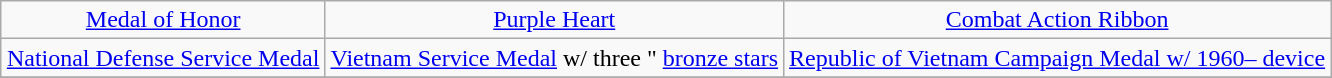<table class="wikitable" style="margin:1em auto; text-align:center;">
<tr>
<td><a href='#'>Medal of Honor</a></td>
<td><a href='#'>Purple Heart</a></td>
<td><a href='#'>Combat Action Ribbon</a></td>
</tr>
<tr>
<td><a href='#'>National Defense Service Medal</a></td>
<td><a href='#'>Vietnam Service Medal</a> w/ three " <a href='#'>bronze stars</a></td>
<td><a href='#'>Republic of Vietnam Campaign Medal w/ 1960– device</a></td>
</tr>
<tr>
</tr>
</table>
